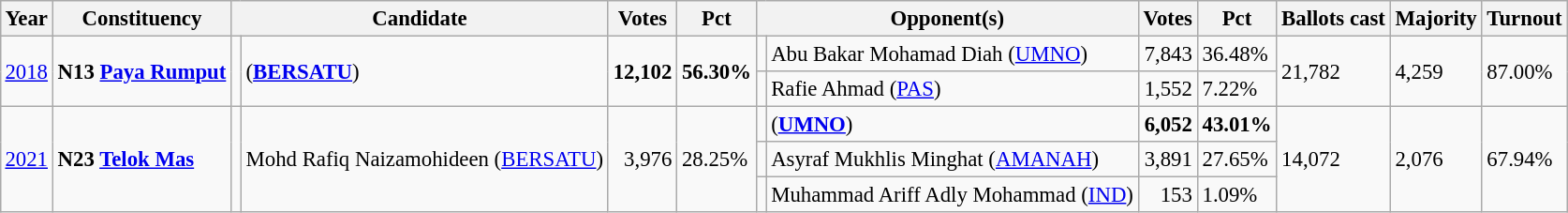<table class="wikitable" style="margin:0.5em ; font-size:95%">
<tr>
<th>Year</th>
<th>Constituency</th>
<th colspan=2>Candidate</th>
<th>Votes</th>
<th>Pct</th>
<th colspan=2>Opponent(s)</th>
<th>Votes</th>
<th>Pct</th>
<th>Ballots cast</th>
<th>Majority</th>
<th>Turnout</th>
</tr>
<tr>
<td rowspan=2><a href='#'>2018</a></td>
<td rowspan="2"><strong>N13 <a href='#'>Paya Rumput</a></strong></td>
<td rowspan=2 ></td>
<td rowspan=2> (<a href='#'><strong>BERSATU</strong></a>)</td>
<td rowspan=2 align="right"><strong>12,102</strong></td>
<td rowspan=2><strong>56.30%</strong></td>
<td></td>
<td>Abu Bakar Mohamad Diah (<a href='#'>UMNO</a>)</td>
<td align="right">7,843</td>
<td>36.48%</td>
<td rowspan=2>21,782</td>
<td rowspan=2>4,259</td>
<td rowspan=2>87.00%</td>
</tr>
<tr>
<td></td>
<td>Rafie Ahmad (<a href='#'>PAS</a>)</td>
<td align="right">1,552</td>
<td>7.22%</td>
</tr>
<tr>
<td rowspan=3><a href='#'>2021</a></td>
<td rowspan="3"><strong>N23 <a href='#'>Telok Mas</a></strong></td>
<td rowspan=3 bgcolor=></td>
<td rowspan=3>Mohd Rafiq Naizamohideen (<a href='#'>BERSATU</a>)</td>
<td rowspan=3 align="right">3,976</td>
<td rowspan=3>28.25%</td>
<td></td>
<td> (<a href='#'><strong>UMNO</strong></a>)</td>
<td align="right"><strong>6,052</strong></td>
<td><strong>43.01%</strong></td>
<td rowspan=3>14,072</td>
<td rowspan=3>2,076</td>
<td rowspan=3>67.94%</td>
</tr>
<tr>
<td></td>
<td>Asyraf Mukhlis Minghat (<a href='#'>AMANAH</a>)</td>
<td align="right">3,891</td>
<td>27.65%</td>
</tr>
<tr>
<td></td>
<td>Muhammad Ariff Adly Mohammad (<a href='#'>IND</a>)</td>
<td align="right">153</td>
<td>1.09%</td>
</tr>
</table>
